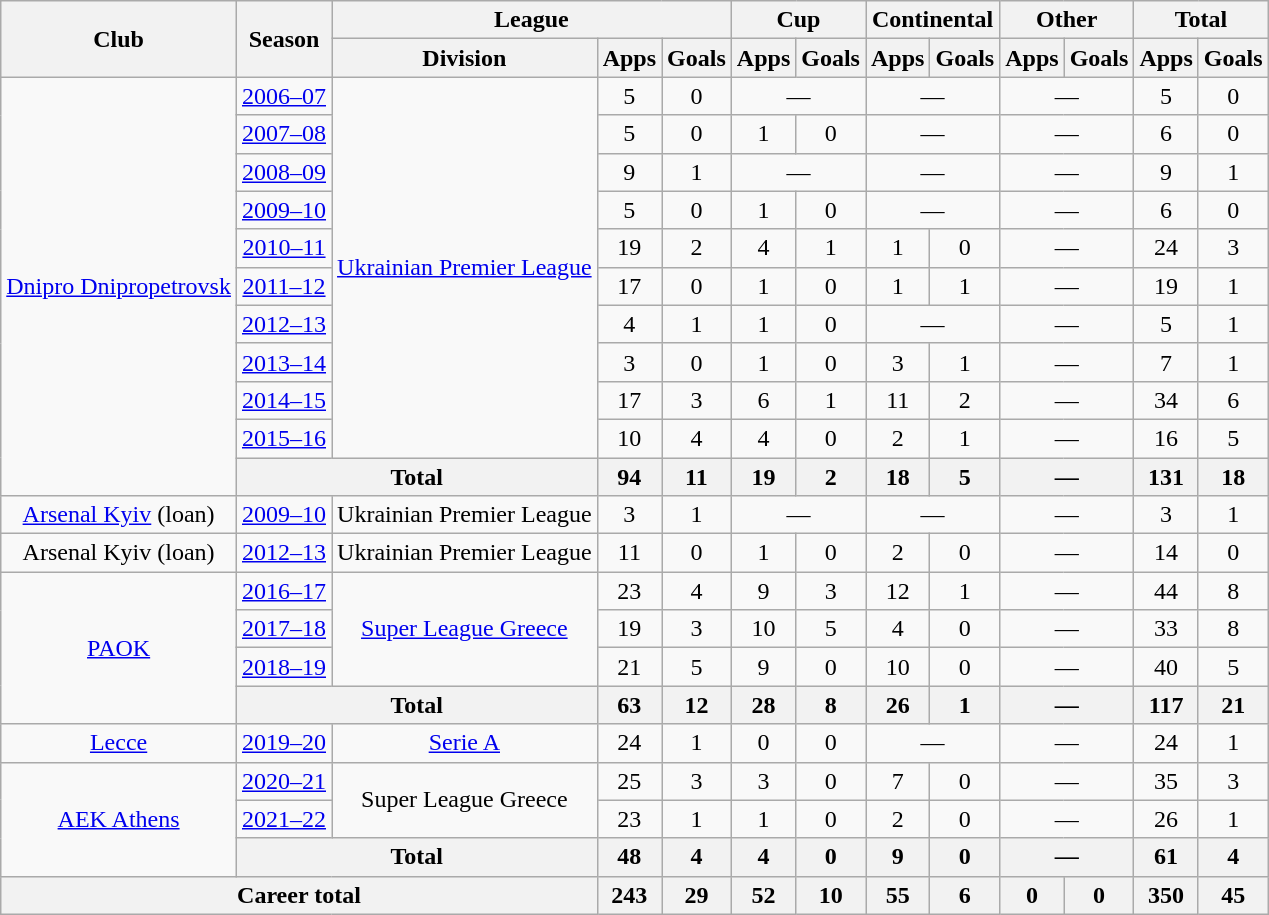<table class="wikitable" style="text-align:center">
<tr>
<th rowspan="2">Club</th>
<th rowspan="2">Season</th>
<th colspan="3">League</th>
<th colspan="2">Cup</th>
<th colspan="2">Continental</th>
<th colspan="2">Other</th>
<th colspan="2">Total</th>
</tr>
<tr>
<th>Division</th>
<th>Apps</th>
<th>Goals</th>
<th>Apps</th>
<th>Goals</th>
<th>Apps</th>
<th>Goals</th>
<th>Apps</th>
<th>Goals</th>
<th>Apps</th>
<th>Goals</th>
</tr>
<tr>
<td rowspan="11"><a href='#'>Dnipro Dnipropetrovsk</a></td>
<td><a href='#'>2006–07</a></td>
<td rowspan="10"><a href='#'>Ukrainian Premier League</a></td>
<td>5</td>
<td>0</td>
<td colspan="2">—</td>
<td colspan="2">—</td>
<td colspan="2">—</td>
<td>5</td>
<td>0</td>
</tr>
<tr>
<td><a href='#'>2007–08</a></td>
<td>5</td>
<td>0</td>
<td>1</td>
<td>0</td>
<td colspan="2">—</td>
<td colspan="2">—</td>
<td>6</td>
<td>0</td>
</tr>
<tr>
<td><a href='#'>2008–09</a></td>
<td>9</td>
<td>1</td>
<td colspan="2">—</td>
<td colspan="2">—</td>
<td colspan="2">—</td>
<td>9</td>
<td>1</td>
</tr>
<tr>
<td><a href='#'>2009–10</a></td>
<td>5</td>
<td>0</td>
<td>1</td>
<td>0</td>
<td colspan="2">—</td>
<td colspan="2">—</td>
<td>6</td>
<td>0</td>
</tr>
<tr>
<td><a href='#'>2010–11</a></td>
<td>19</td>
<td>2</td>
<td>4</td>
<td>1</td>
<td>1</td>
<td>0</td>
<td colspan="2">—</td>
<td>24</td>
<td>3</td>
</tr>
<tr>
<td><a href='#'>2011–12</a></td>
<td>17</td>
<td>0</td>
<td>1</td>
<td>0</td>
<td>1</td>
<td>1</td>
<td colspan="2">—</td>
<td>19</td>
<td>1</td>
</tr>
<tr>
<td><a href='#'>2012–13</a></td>
<td>4</td>
<td>1</td>
<td>1</td>
<td>0</td>
<td colspan="2">—</td>
<td colspan="2">—</td>
<td>5</td>
<td>1</td>
</tr>
<tr>
<td><a href='#'>2013–14</a></td>
<td>3</td>
<td>0</td>
<td>1</td>
<td>0</td>
<td>3</td>
<td>1</td>
<td colspan="2">—</td>
<td>7</td>
<td>1</td>
</tr>
<tr>
<td><a href='#'>2014–15</a></td>
<td>17</td>
<td>3</td>
<td>6</td>
<td>1</td>
<td>11</td>
<td>2</td>
<td colspan="2">—</td>
<td>34</td>
<td>6</td>
</tr>
<tr>
<td><a href='#'>2015–16</a></td>
<td>10</td>
<td>4</td>
<td>4</td>
<td>0</td>
<td>2</td>
<td>1</td>
<td colspan="2">—</td>
<td>16</td>
<td>5</td>
</tr>
<tr>
<th colspan="2">Total</th>
<th>94</th>
<th>11</th>
<th>19</th>
<th>2</th>
<th>18</th>
<th>5</th>
<th colspan="2">—</th>
<th>131</th>
<th>18</th>
</tr>
<tr>
<td><a href='#'>Arsenal Kyiv</a> (loan)</td>
<td><a href='#'>2009–10</a></td>
<td>Ukrainian Premier League</td>
<td>3</td>
<td>1</td>
<td colspan="2">—</td>
<td colspan="2">—</td>
<td colspan="2">—</td>
<td>3</td>
<td>1</td>
</tr>
<tr>
<td>Arsenal Kyiv (loan)</td>
<td><a href='#'>2012–13</a></td>
<td>Ukrainian Premier League</td>
<td>11</td>
<td>0</td>
<td>1</td>
<td>0</td>
<td>2</td>
<td>0</td>
<td colspan="2">—</td>
<td>14</td>
<td>0</td>
</tr>
<tr>
<td rowspan="4"><a href='#'>PAOK</a></td>
<td><a href='#'>2016–17</a></td>
<td rowspan="3"><a href='#'>Super League Greece</a></td>
<td>23</td>
<td>4</td>
<td>9</td>
<td>3</td>
<td>12</td>
<td>1</td>
<td colspan="2">—</td>
<td>44</td>
<td>8</td>
</tr>
<tr>
<td><a href='#'>2017–18</a></td>
<td>19</td>
<td>3</td>
<td>10</td>
<td>5</td>
<td>4</td>
<td>0</td>
<td colspan="2">—</td>
<td>33</td>
<td>8</td>
</tr>
<tr>
<td><a href='#'>2018–19</a></td>
<td>21</td>
<td>5</td>
<td>9</td>
<td>0</td>
<td>10</td>
<td>0</td>
<td colspan="2">—</td>
<td>40</td>
<td>5</td>
</tr>
<tr>
<th colspan="2">Total</th>
<th>63</th>
<th>12</th>
<th>28</th>
<th>8</th>
<th>26</th>
<th>1</th>
<th colspan="2">—</th>
<th>117</th>
<th>21</th>
</tr>
<tr>
<td><a href='#'>Lecce</a></td>
<td><a href='#'>2019–20</a></td>
<td><a href='#'>Serie A</a></td>
<td>24</td>
<td>1</td>
<td>0</td>
<td>0</td>
<td colspan="2">—</td>
<td colspan="2">—</td>
<td>24</td>
<td>1</td>
</tr>
<tr>
<td rowspan="3"><a href='#'>AEK Athens</a></td>
<td><a href='#'>2020–21</a></td>
<td rowspan="2">Super League Greece</td>
<td>25</td>
<td>3</td>
<td>3</td>
<td>0</td>
<td>7</td>
<td>0</td>
<td colspan="2">—</td>
<td>35</td>
<td>3</td>
</tr>
<tr>
<td><a href='#'>2021–22</a></td>
<td>23</td>
<td>1</td>
<td>1</td>
<td>0</td>
<td>2</td>
<td>0</td>
<td colspan="2">—</td>
<td>26</td>
<td>1</td>
</tr>
<tr>
<th colspan="2">Total</th>
<th>48</th>
<th>4</th>
<th>4</th>
<th>0</th>
<th>9</th>
<th>0</th>
<th colspan="2">—</th>
<th>61</th>
<th>4</th>
</tr>
<tr>
<th colspan="3">Career total</th>
<th>243</th>
<th>29</th>
<th>52</th>
<th>10</th>
<th>55</th>
<th>6</th>
<th>0</th>
<th>0</th>
<th>350</th>
<th>45</th>
</tr>
</table>
